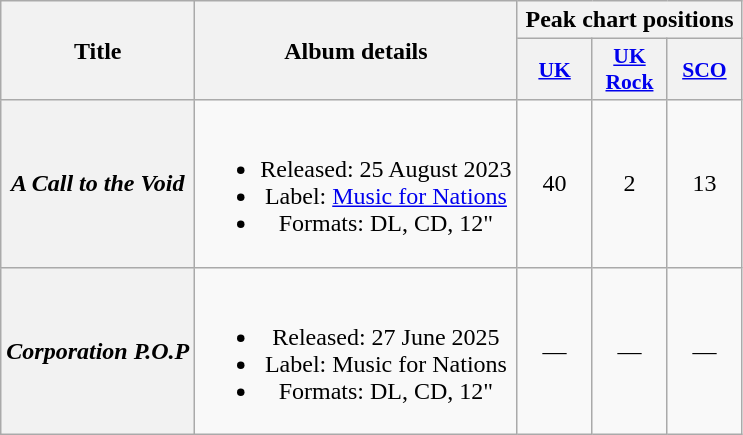<table class="wikitable plainrowheaders" style="text-align:center">
<tr>
<th rowspan="2" scope="col">Title</th>
<th rowspan="2" scope="col">Album details</th>
<th colspan="3" scope="col">Peak chart positions</th>
</tr>
<tr>
<th scope="col" style="width:3em;font-size:90%;"><a href='#'>UK</a><br></th>
<th scope="col" style="width:3em;font-size:90%;"><a href='#'>UK Rock</a><br></th>
<th scope="col" style="width:3em;font-size:90%;"><a href='#'>SCO</a><br></th>
</tr>
<tr>
<th scope="row"><em>A Call to the Void</em></th>
<td><br><ul><li>Released: 25 August 2023</li><li>Label: <a href='#'>Music for Nations</a></li><li>Formats: DL, CD, 12"</li></ul></td>
<td>40</td>
<td>2</td>
<td>13</td>
</tr>
<tr>
<th scope="row"><em>Corporation P.O.P</em></th>
<td><br><ul><li>Released: 27 June 2025</li><li>Label: Music for Nations</li><li>Formats: DL, CD, 12"</li></ul></td>
<td>—</td>
<td>—</td>
<td>—</td>
</tr>
</table>
